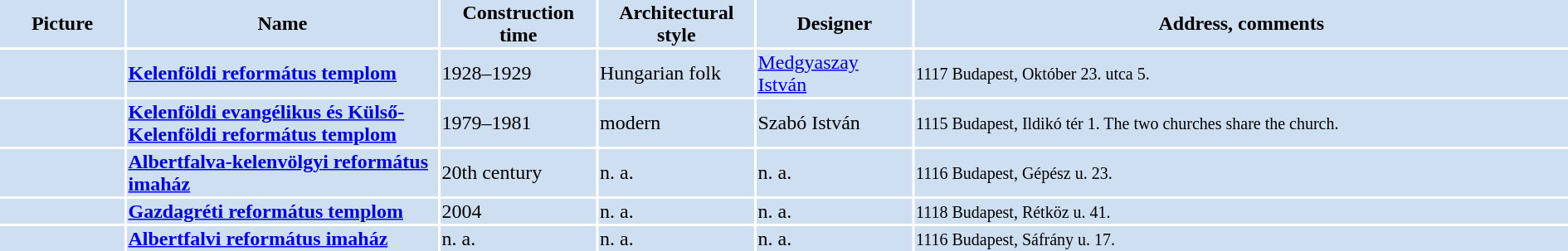<table width="100%">
<tr>
<th bgcolor="#CEDFF2" width="8%">Picture</th>
<th bgcolor="#CEDFF2" width="20%">Name</th>
<th bgcolor="#CEDFF2" width="10%">Construction time</th>
<th bgcolor="#CEDFF2" width="10%">Architectural style</th>
<th bgcolor="#CEDFF2" width="10%">Designer</th>
<th bgcolor="#CEDFF2" width="42%">Address, comments</th>
</tr>
<tr>
<td bgcolor="#CEDFF2"></td>
<td bgcolor="#CEDFF2"><strong><a href='#'>Kelenföldi református templom</a></strong></td>
<td bgcolor="#CEDFF2">1928–1929</td>
<td bgcolor="#CEDFF2">Hungarian folk</td>
<td bgcolor="#CEDFF2"><a href='#'>Medgyaszay István</a></td>
<td bgcolor="#CEDFF2"><small>1117 Budapest, Október 23. utca 5. </small></td>
</tr>
<tr>
<td bgcolor="#CEDFF2"></td>
<td bgcolor="#CEDFF2"><strong><a href='#'>Kelenföldi evangélikus és Külső-Kelenföldi református templom</a></strong></td>
<td bgcolor="#CEDFF2">1979–1981</td>
<td bgcolor="#CEDFF2">modern</td>
<td bgcolor="#CEDFF2">Szabó István</td>
<td bgcolor="#CEDFF2"><small>1115 Budapest, Ildikó tér 1. The two churches share the church.</small></td>
</tr>
<tr>
<td bgcolor="#CEDFF2"></td>
<td bgcolor="#CEDFF2"><strong><a href='#'>Albertfalva-kelenvölgyi református imaház</a></strong></td>
<td bgcolor="#CEDFF2">20th century</td>
<td bgcolor="#CEDFF2">n. a.</td>
<td bgcolor="#CEDFF2">n. a.</td>
<td bgcolor="#CEDFF2"><small>1116 Budapest, Gépész u. 23. </small></td>
</tr>
<tr>
<td bgcolor="#CEDFF2"></td>
<td bgcolor="#CEDFF2"><strong><a href='#'>Gazdagréti református templom</a></strong></td>
<td bgcolor="#CEDFF2">2004</td>
<td bgcolor="#CEDFF2">n. a.</td>
<td bgcolor="#CEDFF2">n. a.</td>
<td bgcolor="#CEDFF2"><small>1118 Budapest, Rétköz u. 41. </small></td>
</tr>
<tr>
<td bgcolor="#CEDFF2"></td>
<td bgcolor="#CEDFF2"><strong><a href='#'>Albertfalvi református imaház</a></strong></td>
<td bgcolor="#CEDFF2">n. a.</td>
<td bgcolor="#CEDFF2">n. a.</td>
<td bgcolor="#CEDFF2">n. a.</td>
<td bgcolor="#CEDFF2"><small>1116 Budapest, Sáfrány u. 17. </small></td>
</tr>
</table>
